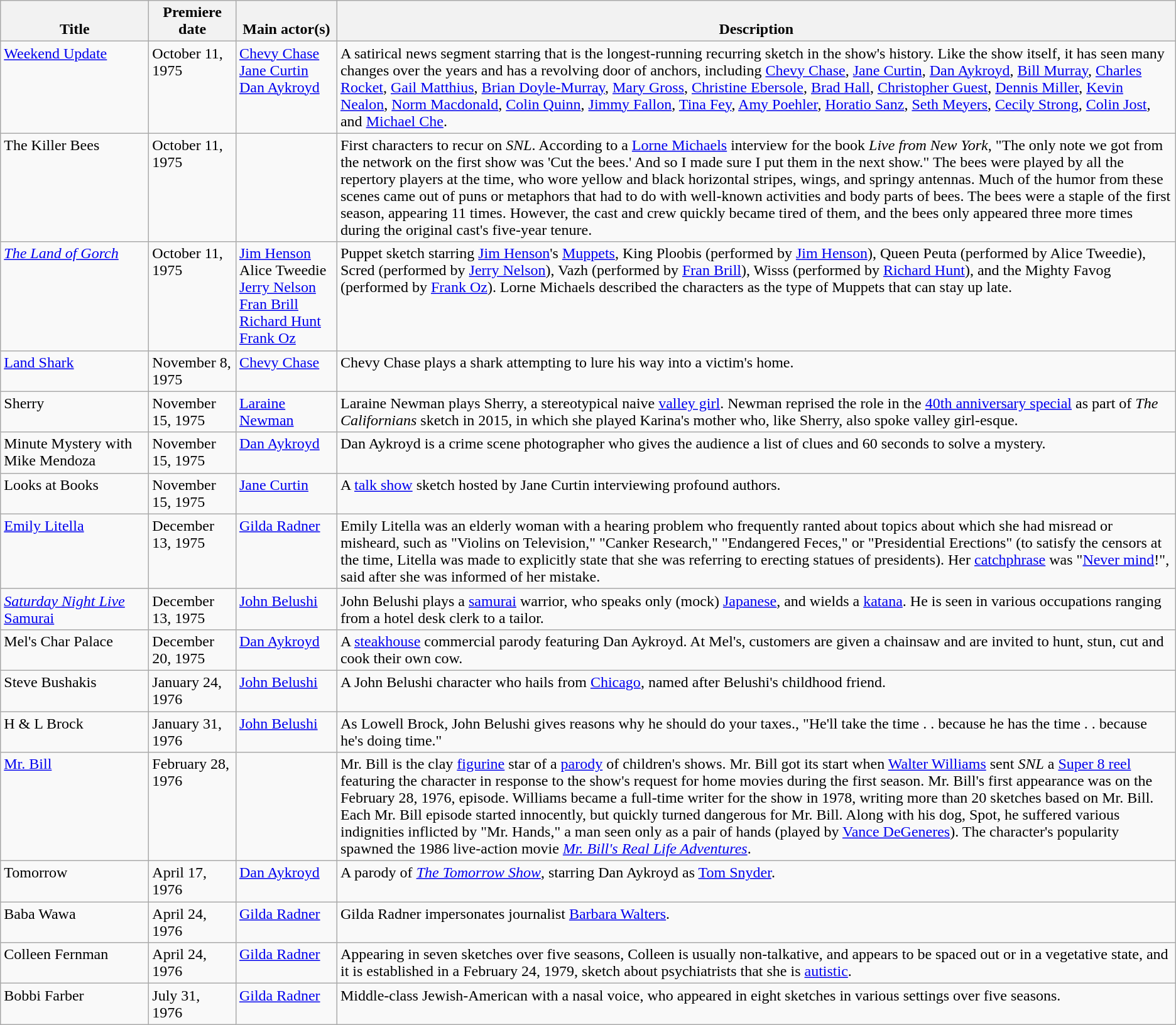<table class="wikitable">
<tr>
<th style="vertical-align:bottom; width:150px;">Title</th>
<th style="vertical-align:bottom; width:85px;" class="unsortable">Premiere date</th>
<th style="vertical-align:bottom; width:100px;">Main actor(s)</th>
<th style="vertical-align:bottom;" class="unsortable">Description</th>
</tr>
<tr style="vertical-align:top;">
<td><a href='#'>Weekend Update</a></td>
<td>October 11, 1975</td>
<td><a href='#'>Chevy Chase</a><br><a href='#'>Jane Curtin</a><br><a href='#'>Dan Aykroyd</a></td>
<td>A satirical news segment starring that is the longest-running recurring sketch in the show's history. Like the show itself, it has seen many changes over the years and has a revolving door of anchors, including <a href='#'>Chevy Chase</a>, <a href='#'>Jane Curtin</a>, <a href='#'>Dan Aykroyd</a>, <a href='#'>Bill Murray</a>, <a href='#'>Charles Rocket</a>, <a href='#'>Gail Matthius</a>, <a href='#'>Brian Doyle-Murray</a>, <a href='#'>Mary Gross</a>, <a href='#'>Christine Ebersole</a>, <a href='#'>Brad Hall</a>, <a href='#'>Christopher Guest</a>, <a href='#'>Dennis Miller</a>, <a href='#'>Kevin Nealon</a>, <a href='#'>Norm Macdonald</a>, <a href='#'>Colin Quinn</a>, <a href='#'>Jimmy Fallon</a>, <a href='#'>Tina Fey</a>, <a href='#'>Amy Poehler</a>, <a href='#'>Horatio Sanz</a>, <a href='#'>Seth Meyers</a>, <a href='#'>Cecily Strong</a>, <a href='#'>Colin Jost</a>, and <a href='#'>Michael Che</a>.</td>
</tr>
<tr style="vertical-align:top;">
<td>The Killer Bees</td>
<td>October 11, 1975</td>
<td></td>
<td>First characters to recur on <em>SNL</em>. According to a <a href='#'>Lorne Michaels</a> interview for the book <em>Live from New York</em>, "The only note we got from the network on the first show was 'Cut the bees.' And so I made sure I put them in the next show." The bees were played by all the repertory players at the time, who wore yellow and black horizontal stripes, wings, and springy antennas. Much of the humor from these scenes came out of puns or metaphors that had to do with well-known activities and body parts of bees. The bees were a staple of the first season, appearing 11 times. However, the cast and crew quickly became tired of them, and the bees only appeared three more times during the original cast's five-year tenure.</td>
</tr>
<tr style="vertical-align:top;">
<td><em><a href='#'>The Land of Gorch</a></em></td>
<td>October 11, 1975</td>
<td><a href='#'>Jim Henson</a><br>Alice Tweedie<br><a href='#'>Jerry Nelson</a><br><a href='#'>Fran Brill</a><br><a href='#'>Richard Hunt</a><br><a href='#'>Frank Oz</a></td>
<td>Puppet sketch starring <a href='#'>Jim Henson</a>'s <a href='#'>Muppets</a>, King Ploobis (performed by <a href='#'>Jim Henson</a>), Queen Peuta (performed by Alice Tweedie), Scred (performed by <a href='#'>Jerry Nelson</a>), Vazh (performed by <a href='#'>Fran Brill</a>), Wisss (performed by <a href='#'>Richard Hunt</a>), and the Mighty Favog (performed by <a href='#'>Frank Oz</a>). Lorne Michaels described the characters as the type of Muppets that can stay up late.</td>
</tr>
<tr style="vertical-align:top;">
<td><a href='#'>Land Shark</a></td>
<td>November 8, 1975</td>
<td><a href='#'>Chevy Chase</a></td>
<td>Chevy Chase plays a shark attempting to lure his way into a victim's home.</td>
</tr>
<tr style="vertical-align:top;">
<td>Sherry</td>
<td>November 15, 1975</td>
<td><a href='#'>Laraine Newman</a></td>
<td>Laraine Newman plays Sherry, a stereotypical naive <a href='#'>valley girl</a>. Newman reprised the role in the <a href='#'>40th anniversary special</a> as part of <em>The Californians</em> sketch in 2015, in which she played Karina's mother who, like Sherry, also spoke valley girl-esque.</td>
</tr>
<tr style="vertical-align:top;">
<td>Minute Mystery with Mike Mendoza</td>
<td>November 15, 1975</td>
<td><a href='#'>Dan Aykroyd</a></td>
<td>Dan Aykroyd is a crime scene photographer who gives the audience a list of clues and 60 seconds to solve a mystery.</td>
</tr>
<tr style="vertical-align:top;">
<td>Looks at Books</td>
<td>November 15, 1975</td>
<td><a href='#'>Jane Curtin</a></td>
<td>A <a href='#'>talk show</a> sketch hosted by Jane Curtin interviewing profound authors.</td>
</tr>
<tr style="vertical-align:top;">
<td><a href='#'>Emily Litella</a></td>
<td>December 13, 1975</td>
<td><a href='#'>Gilda Radner</a></td>
<td>Emily Litella was an elderly woman with a hearing problem who frequently ranted about topics about which she had misread or misheard, such as "Violins on Television," "Canker Research," "Endangered Feces," or "Presidential Erections" (to satisfy the censors at the time, Litella was made to explicitly state that she was referring to erecting statues of presidents). Her <a href='#'>catchphrase</a> was "<a href='#'>Never mind</a>!", said after she was informed of her mistake.</td>
</tr>
<tr style="vertical-align:top;">
<td><a href='#'><em>Saturday Night Live</em> Samurai</a></td>
<td>December 13, 1975</td>
<td><a href='#'>John Belushi</a></td>
<td>John Belushi plays a <a href='#'>samurai</a> warrior, who speaks only (mock) <a href='#'>Japanese</a>, and wields a <a href='#'>katana</a>. He is seen in various occupations ranging from a hotel desk clerk to a tailor.</td>
</tr>
<tr style="vertical-align:top;">
<td>Mel's Char Palace</td>
<td>December 20, 1975</td>
<td><a href='#'>Dan Aykroyd</a></td>
<td>A <a href='#'>steakhouse</a> commercial parody featuring Dan Aykroyd. At Mel's, customers are given a chainsaw and are invited to hunt, stun, cut and cook their own cow.</td>
</tr>
<tr style="vertical-align:top;">
<td>Steve Bushakis</td>
<td>January 24, 1976</td>
<td><a href='#'>John Belushi</a></td>
<td>A John Belushi character who hails from <a href='#'>Chicago</a>, named after Belushi's childhood friend.</td>
</tr>
<tr style="vertical-align:top;">
<td>H & L Brock</td>
<td>January 31, 1976</td>
<td><a href='#'>John Belushi</a></td>
<td>As Lowell Brock, John Belushi gives reasons why he should do your taxes., "He'll take the time . . because he has the time . . because he's doing time."</td>
</tr>
<tr style="vertical-align:top;">
<td><a href='#'>Mr. Bill</a></td>
<td>February 28, 1976</td>
<td></td>
<td>Mr. Bill is the clay <a href='#'>figurine</a> star of a <a href='#'>parody</a> of children's shows. Mr. Bill got its start when <a href='#'>Walter Williams</a> sent <em>SNL</em> a <a href='#'>Super 8 reel</a> featuring the character in response to the show's request for home movies during the first season. Mr. Bill's first appearance was on the February 28, 1976, episode. Williams became a full-time writer for the show in 1978, writing more than 20 sketches based on Mr. Bill. Each Mr. Bill episode started innocently, but quickly turned dangerous for Mr. Bill. Along with his dog, Spot, he suffered various indignities inflicted by "Mr. Hands," a man seen only as a pair of hands (played by <a href='#'>Vance DeGeneres</a>). The character's popularity spawned the 1986 live-action movie <em><a href='#'>Mr. Bill's Real Life Adventures</a></em>.</td>
</tr>
<tr style="vertical-align:top;">
<td>Tomorrow</td>
<td>April 17, 1976</td>
<td><a href='#'>Dan Aykroyd</a></td>
<td>A parody of <em><a href='#'>The Tomorrow Show</a></em>, starring Dan Aykroyd as <a href='#'>Tom Snyder</a>.</td>
</tr>
<tr style="vertical-align:top;">
<td>Baba Wawa</td>
<td>April 24, 1976</td>
<td><a href='#'>Gilda Radner</a></td>
<td>Gilda Radner impersonates journalist <a href='#'>Barbara Walters</a>.</td>
</tr>
<tr style="vertical-align:top;">
<td>Colleen Fernman</td>
<td>April 24, 1976</td>
<td><a href='#'>Gilda Radner</a></td>
<td>Appearing in seven sketches over five seasons, Colleen is usually non-talkative, and appears to be spaced out or in a vegetative state, and it is established in a February 24, 1979, sketch about psychiatrists that she is <a href='#'>autistic</a>.</td>
</tr>
<tr style="vertical-align:top;">
<td>Bobbi Farber</td>
<td>July 31, 1976</td>
<td><a href='#'>Gilda Radner</a></td>
<td>Middle-class Jewish-American with a nasal voice, who appeared in eight sketches in various settings over five seasons.</td>
</tr>
</table>
